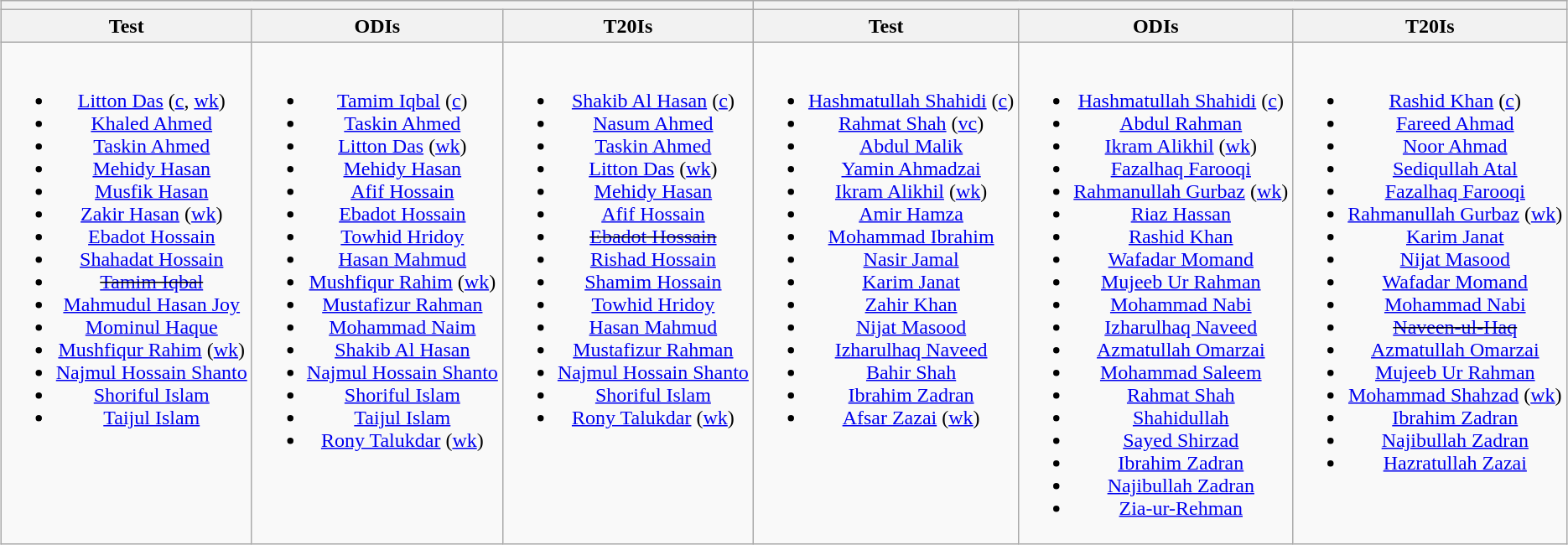<table class="wikitable" style="text-align:center; margin:auto">
<tr>
<th colspan=3></th>
<th colspan=3></th>
</tr>
<tr>
<th>Test</th>
<th>ODIs</th>
<th>T20Is</th>
<th>Test</th>
<th>ODIs</th>
<th>T20Is</th>
</tr>
<tr style="vertical-align:top">
<td><br><ul><li><a href='#'>Litton Das</a> (<a href='#'>c</a>, <a href='#'>wk</a>)</li><li><a href='#'>Khaled Ahmed</a></li><li><a href='#'>Taskin Ahmed</a></li><li><a href='#'>Mehidy Hasan</a></li><li><a href='#'>Musfik Hasan</a></li><li><a href='#'>Zakir Hasan</a> (<a href='#'>wk</a>)</li><li><a href='#'>Ebadot Hossain</a></li><li><a href='#'>Shahadat Hossain</a></li><li><s><a href='#'>Tamim Iqbal</a></s></li><li><a href='#'>Mahmudul Hasan Joy</a></li><li><a href='#'>Mominul Haque</a></li><li><a href='#'>Mushfiqur Rahim</a> (<a href='#'>wk</a>)</li><li><a href='#'>Najmul Hossain Shanto</a></li><li><a href='#'>Shoriful Islam</a></li><li><a href='#'>Taijul Islam</a></li></ul></td>
<td><br><ul><li><a href='#'>Tamim Iqbal</a> (<a href='#'>c</a>)</li><li><a href='#'>Taskin Ahmed</a></li><li><a href='#'>Litton Das</a> (<a href='#'>wk</a>)</li><li><a href='#'>Mehidy Hasan</a></li><li><a href='#'>Afif Hossain</a></li><li><a href='#'>Ebadot Hossain</a></li><li><a href='#'>Towhid Hridoy</a></li><li><a href='#'>Hasan Mahmud</a></li><li><a href='#'>Mushfiqur Rahim</a> (<a href='#'>wk</a>)</li><li><a href='#'>Mustafizur Rahman</a></li><li><a href='#'>Mohammad Naim</a></li><li><a href='#'>Shakib Al Hasan</a></li><li><a href='#'>Najmul Hossain Shanto</a></li><li><a href='#'>Shoriful Islam</a></li><li><a href='#'>Taijul Islam</a></li><li><a href='#'>Rony Talukdar</a> (<a href='#'>wk</a>)</li></ul></td>
<td><br><ul><li><a href='#'>Shakib Al Hasan</a> (<a href='#'>c</a>)</li><li><a href='#'>Nasum Ahmed</a></li><li><a href='#'>Taskin Ahmed</a></li><li><a href='#'>Litton Das</a> (<a href='#'>wk</a>)</li><li><a href='#'>Mehidy Hasan</a></li><li><a href='#'>Afif Hossain</a></li><li><s><a href='#'>Ebadot Hossain</a></s></li><li><a href='#'>Rishad Hossain</a></li><li><a href='#'>Shamim Hossain</a></li><li><a href='#'>Towhid Hridoy</a></li><li><a href='#'>Hasan Mahmud</a></li><li><a href='#'>Mustafizur Rahman</a></li><li><a href='#'>Najmul Hossain Shanto</a></li><li><a href='#'>Shoriful Islam</a></li><li><a href='#'>Rony Talukdar</a> (<a href='#'>wk</a>)</li></ul></td>
<td><br><ul><li><a href='#'>Hashmatullah Shahidi</a> (<a href='#'>c</a>)</li><li><a href='#'>Rahmat Shah</a> (<a href='#'>vc</a>)</li><li><a href='#'>Abdul Malik</a></li><li><a href='#'>Yamin Ahmadzai</a></li><li><a href='#'>Ikram Alikhil</a> (<a href='#'>wk</a>)</li><li><a href='#'>Amir Hamza</a></li><li><a href='#'>Mohammad Ibrahim</a></li><li><a href='#'>Nasir Jamal</a></li><li><a href='#'>Karim Janat</a></li><li><a href='#'>Zahir Khan</a></li><li><a href='#'>Nijat Masood</a></li><li><a href='#'>Izharulhaq Naveed</a></li><li><a href='#'>Bahir Shah</a></li><li><a href='#'>Ibrahim Zadran</a></li><li><a href='#'>Afsar Zazai</a> (<a href='#'>wk</a>)</li></ul></td>
<td><br><ul><li><a href='#'>Hashmatullah Shahidi</a> (<a href='#'>c</a>)</li><li><a href='#'>Abdul Rahman</a></li><li><a href='#'>Ikram Alikhil</a> (<a href='#'>wk</a>)</li><li><a href='#'>Fazalhaq Farooqi</a></li><li><a href='#'>Rahmanullah Gurbaz</a> (<a href='#'>wk</a>)</li><li><a href='#'>Riaz Hassan</a></li><li><a href='#'>Rashid Khan</a></li><li><a href='#'>Wafadar Momand</a></li><li><a href='#'>Mujeeb Ur Rahman</a></li><li><a href='#'>Mohammad Nabi</a></li><li><a href='#'>Izharulhaq Naveed</a></li><li><a href='#'>Azmatullah Omarzai</a></li><li><a href='#'>Mohammad Saleem</a></li><li><a href='#'>Rahmat Shah</a></li><li><a href='#'>Shahidullah</a></li><li><a href='#'>Sayed Shirzad</a></li><li><a href='#'>Ibrahim Zadran</a></li><li><a href='#'>Najibullah Zadran</a></li><li><a href='#'>Zia-ur-Rehman</a></li></ul></td>
<td><br><ul><li><a href='#'>Rashid Khan</a> (<a href='#'>c</a>)</li><li><a href='#'>Fareed Ahmad</a></li><li><a href='#'>Noor Ahmad</a></li><li><a href='#'>Sediqullah Atal</a></li><li><a href='#'>Fazalhaq Farooqi</a></li><li><a href='#'>Rahmanullah Gurbaz</a> (<a href='#'>wk</a>)</li><li><a href='#'>Karim Janat</a></li><li><a href='#'>Nijat Masood</a></li><li><a href='#'>Wafadar Momand</a></li><li><a href='#'>Mohammad Nabi</a></li><li><s><a href='#'>Naveen-ul-Haq</a></s></li><li><a href='#'>Azmatullah Omarzai</a></li><li><a href='#'>Mujeeb Ur Rahman</a></li><li><a href='#'>Mohammad Shahzad</a> (<a href='#'>wk</a>)</li><li><a href='#'>Ibrahim Zadran</a></li><li><a href='#'>Najibullah Zadran</a></li><li><a href='#'>Hazratullah Zazai</a></li></ul></td>
</tr>
</table>
